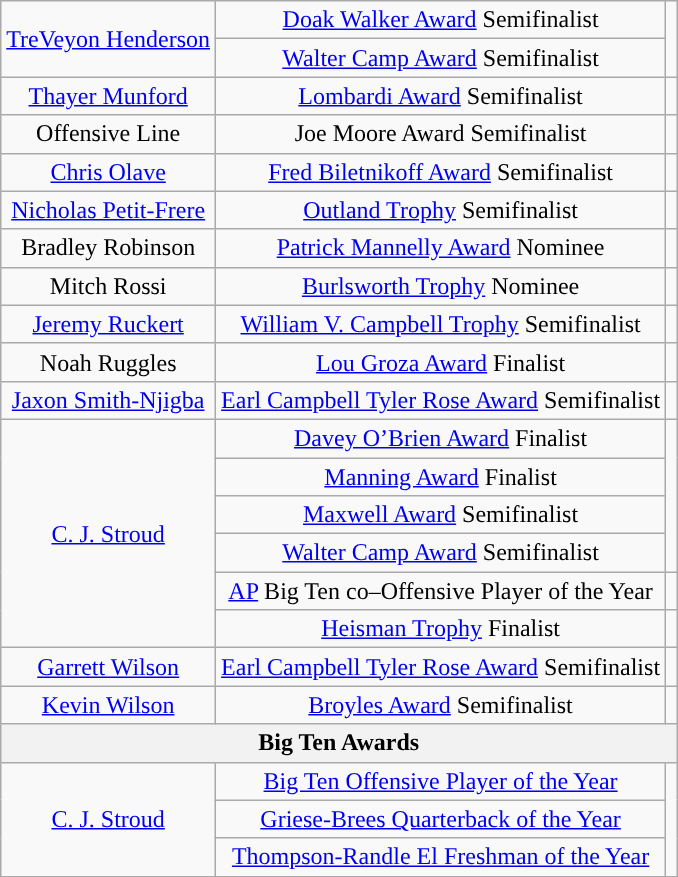<table class="wikitable sortable sortable" style="text-align: center">
<tr>
<td rowspan="2"><a href='#'>TreVeyon Henderson</a></td>
<td><a href='#'>Doak Walker Award</a> Semifinalist</td>
<td rowspan="2"></td>
</tr>
<tr>
<td><a href='#'>Walter Camp Award</a> Semifinalist</td>
</tr>
<tr>
<td><a href='#'>Thayer Munford</a></td>
<td><a href='#'>Lombardi Award</a> Semifinalist</td>
<td></td>
</tr>
<tr>
<td>Offensive Line</td>
<td>Joe Moore Award Semifinalist</td>
<td></td>
</tr>
<tr>
<td><a href='#'>Chris Olave</a></td>
<td><a href='#'>Fred Biletnikoff Award</a> Semifinalist</td>
<td></td>
</tr>
<tr>
<td><a href='#'>Nicholas Petit-Frere</a></td>
<td><a href='#'>Outland Trophy</a> Semifinalist</td>
<td></td>
</tr>
<tr>
<td>Bradley Robinson</td>
<td><a href='#'>Patrick Mannelly Award</a> Nominee</td>
<td></td>
</tr>
<tr>
<td>Mitch Rossi</td>
<td><a href='#'>Burlsworth Trophy</a> Nominee</td>
<td></td>
</tr>
<tr>
<td><a href='#'>Jeremy Ruckert</a></td>
<td><a href='#'>William V. Campbell Trophy</a> Semifinalist</td>
<td></td>
</tr>
<tr>
<td>Noah Ruggles</td>
<td><a href='#'>Lou Groza Award</a> Finalist</td>
<td></td>
</tr>
<tr>
<td><a href='#'>Jaxon Smith-Njigba</a></td>
<td><a href='#'>Earl Campbell Tyler Rose Award</a> Semifinalist</td>
<td></td>
</tr>
<tr>
<td rowspan="6"><a href='#'>C. J. Stroud</a></td>
<td><a href='#'>Davey O’Brien Award</a> Finalist</td>
<td rowspan="4"></td>
</tr>
<tr>
<td><a href='#'>Manning Award</a> Finalist</td>
</tr>
<tr>
<td><a href='#'>Maxwell Award</a> Semifinalist</td>
</tr>
<tr>
<td><a href='#'>Walter Camp Award</a> Semifinalist</td>
</tr>
<tr>
<td><a href='#'>AP</a> Big Ten co–Offensive Player of the Year</td>
<td></td>
</tr>
<tr>
<td><a href='#'>Heisman Trophy</a> Finalist</td>
<td></td>
</tr>
<tr>
<td><a href='#'>Garrett Wilson</a></td>
<td><a href='#'>Earl Campbell Tyler Rose Award</a> Semifinalist</td>
<td></td>
</tr>
<tr>
<td><a href='#'>Kevin Wilson</a></td>
<td><a href='#'>Broyles Award</a> Semifinalist</td>
<td></td>
</tr>
<tr>
<th colspan="3">Big Ten Awards</th>
</tr>
<tr>
<td rowspan="3"><a href='#'>C. J. Stroud</a></td>
<td><a href='#'>Big Ten Offensive Player of the Year</a></td>
<td rowspan="3"></td>
</tr>
<tr>
<td><a href='#'>Griese-Brees Quarterback of the Year</a></td>
</tr>
<tr>
<td><a href='#'>Thompson-Randle El Freshman of the Year</a></td>
</tr>
<tr>
</tr>
</table>
